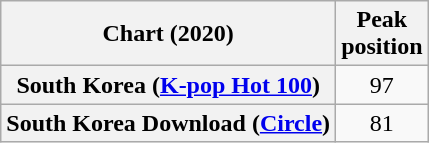<table class="wikitable sortable plainrowheaders" style="text-align:center">
<tr>
<th scope="col">Chart (2020)</th>
<th scope="col">Peak<br>position</th>
</tr>
<tr>
<th scope="row">South Korea (<a href='#'>K-pop Hot 100</a>)</th>
<td>97</td>
</tr>
<tr>
<th scope="row">South Korea Download (<a href='#'>Circle</a>)</th>
<td>81</td>
</tr>
</table>
